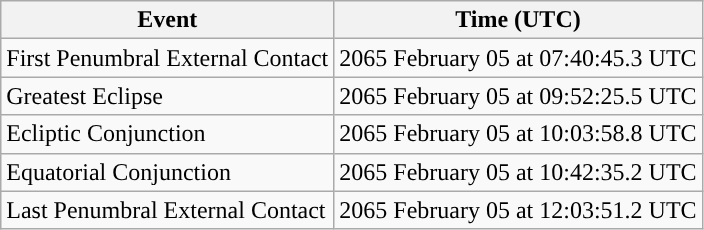<table class="wikitable">
<tr>
<th>Event</th>
<th>Time (UTC)</th>
</tr>
<tr>
<td>First Penumbral External Contact</td>
<td>2065 February 05 at 07:40:45.3 UTC</td>
</tr>
<tr>
<td>Greatest Eclipse</td>
<td>2065 February 05 at 09:52:25.5 UTC</td>
</tr>
<tr>
<td>Ecliptic Conjunction</td>
<td>2065 February 05 at 10:03:58.8 UTC</td>
</tr>
<tr>
<td>Equatorial Conjunction</td>
<td>2065 February 05 at 10:42:35.2 UTC</td>
</tr>
<tr>
<td>Last Penumbral External Contact</td>
<td>2065 February 05 at 12:03:51.2 UTC</td>
</tr>
</table>
